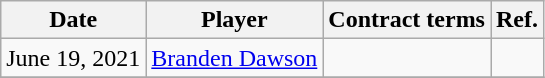<table class="wikitable">
<tr>
<th>Date</th>
<th>Player</th>
<th>Contract terms</th>
<th>Ref.</th>
</tr>
<tr>
<td>June 19, 2021</td>
<td><a href='#'>Branden Dawson</a></td>
<td></td>
<td></td>
</tr>
<tr>
</tr>
</table>
